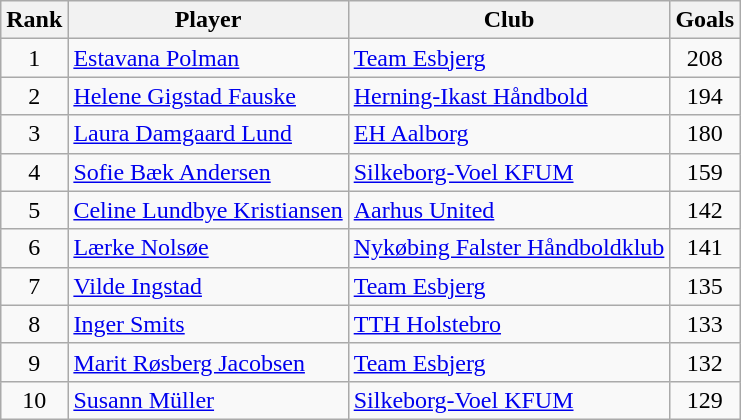<table class="wikitable sortable" style="text-align:center">
<tr>
<th>Rank</th>
<th>Player</th>
<th>Club</th>
<th>Goals</th>
</tr>
<tr>
<td>1</td>
<td style="text-align:left"> <a href='#'>Estavana Polman</a></td>
<td style="text-align:left"><a href='#'>Team Esbjerg</a></td>
<td>208</td>
</tr>
<tr>
<td>2</td>
<td style="text-align:left"> <a href='#'>Helene Gigstad Fauske</a></td>
<td style="text-align:left"><a href='#'>Herning-Ikast Håndbold</a></td>
<td>194</td>
</tr>
<tr>
<td>3</td>
<td style="text-align:left"> <a href='#'>Laura Damgaard Lund</a></td>
<td style="text-align:left"><a href='#'>EH Aalborg</a></td>
<td>180</td>
</tr>
<tr>
<td>4</td>
<td style="text-align:left"> <a href='#'>Sofie Bæk Andersen</a></td>
<td style="text-align:left"><a href='#'>Silkeborg-Voel KFUM</a></td>
<td>159</td>
</tr>
<tr>
<td>5</td>
<td style="text-align:left"> <a href='#'>Celine Lundbye Kristiansen</a></td>
<td style="text-align:left"><a href='#'>Aarhus United</a></td>
<td>142</td>
</tr>
<tr>
<td>6</td>
<td style="text-align:left"> <a href='#'>Lærke Nolsøe</a></td>
<td style="text-align:left"><a href='#'>Nykøbing Falster Håndboldklub</a></td>
<td>141</td>
</tr>
<tr>
<td>7</td>
<td style="text-align:left"> <a href='#'>Vilde Ingstad</a></td>
<td style="text-align:left"><a href='#'>Team Esbjerg</a></td>
<td>135</td>
</tr>
<tr>
<td>8</td>
<td style="text-align:left"> <a href='#'>Inger Smits</a></td>
<td style="text-align:left"><a href='#'>TTH Holstebro</a></td>
<td>133</td>
</tr>
<tr>
<td>9</td>
<td style="text-align:left"> <a href='#'>Marit Røsberg Jacobsen</a></td>
<td style="text-align:left"><a href='#'>Team Esbjerg</a></td>
<td>132</td>
</tr>
<tr>
<td>10</td>
<td style="text-align:left"> <a href='#'>Susann Müller</a></td>
<td style="text-align:left"><a href='#'>Silkeborg-Voel KFUM</a></td>
<td>129</td>
</tr>
</table>
